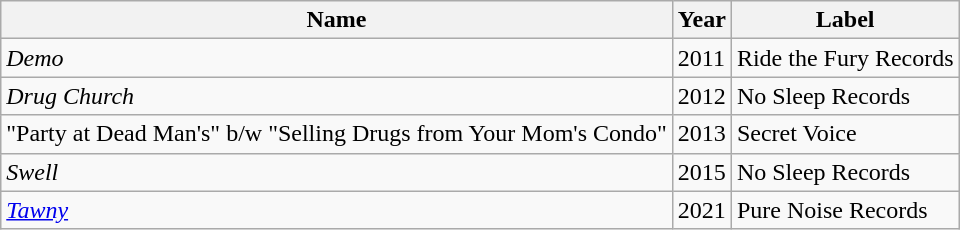<table class= "wikitable">
<tr>
<th>Name</th>
<th>Year</th>
<th>Label</th>
</tr>
<tr>
<td><em>Demo</em></td>
<td>2011</td>
<td>Ride the Fury Records</td>
</tr>
<tr>
<td><em>Drug Church</em></td>
<td>2012</td>
<td>No Sleep Records</td>
</tr>
<tr>
<td>"Party at Dead Man's" b/w "Selling Drugs from Your Mom's Condo"</td>
<td>2013</td>
<td>Secret Voice</td>
</tr>
<tr>
<td><em>Swell</em></td>
<td>2015</td>
<td>No Sleep Records</td>
</tr>
<tr>
<td><em><a href='#'>Tawny</a></em></td>
<td>2021</td>
<td>Pure Noise Records</td>
</tr>
</table>
